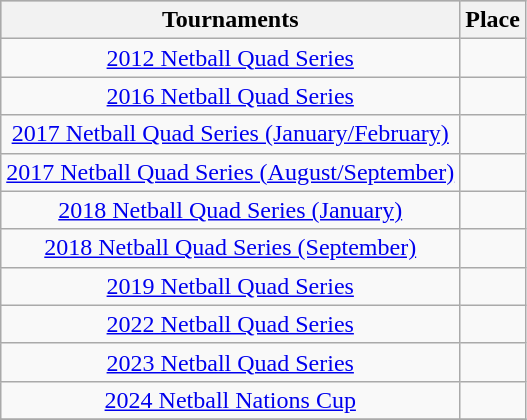<table class="wikitable collapsible" style="text-align:center;">
<tr style="background:silver;">
<th>Tournaments</th>
<th>Place</th>
</tr>
<tr>
<td><a href='#'>2012 Netball Quad Series</a></td>
<td></td>
</tr>
<tr>
<td><a href='#'>2016 Netball Quad Series</a></td>
<td></td>
</tr>
<tr>
<td><a href='#'>2017 Netball Quad Series (January/February)</a></td>
<td></td>
</tr>
<tr>
<td><a href='#'>2017 Netball Quad Series (August/September)</a></td>
<td></td>
</tr>
<tr>
<td><a href='#'>2018 Netball Quad Series (January)</a></td>
<td></td>
</tr>
<tr>
<td><a href='#'>2018 Netball Quad Series (September)</a></td>
<td></td>
</tr>
<tr>
<td><a href='#'>2019 Netball Quad Series</a></td>
<td></td>
</tr>
<tr>
<td><a href='#'>2022 Netball Quad Series</a></td>
<td></td>
</tr>
<tr>
<td><a href='#'>2023 Netball Quad Series</a></td>
<td></td>
</tr>
<tr>
<td><a href='#'>2024 Netball Nations Cup</a></td>
<td></td>
</tr>
<tr>
</tr>
</table>
